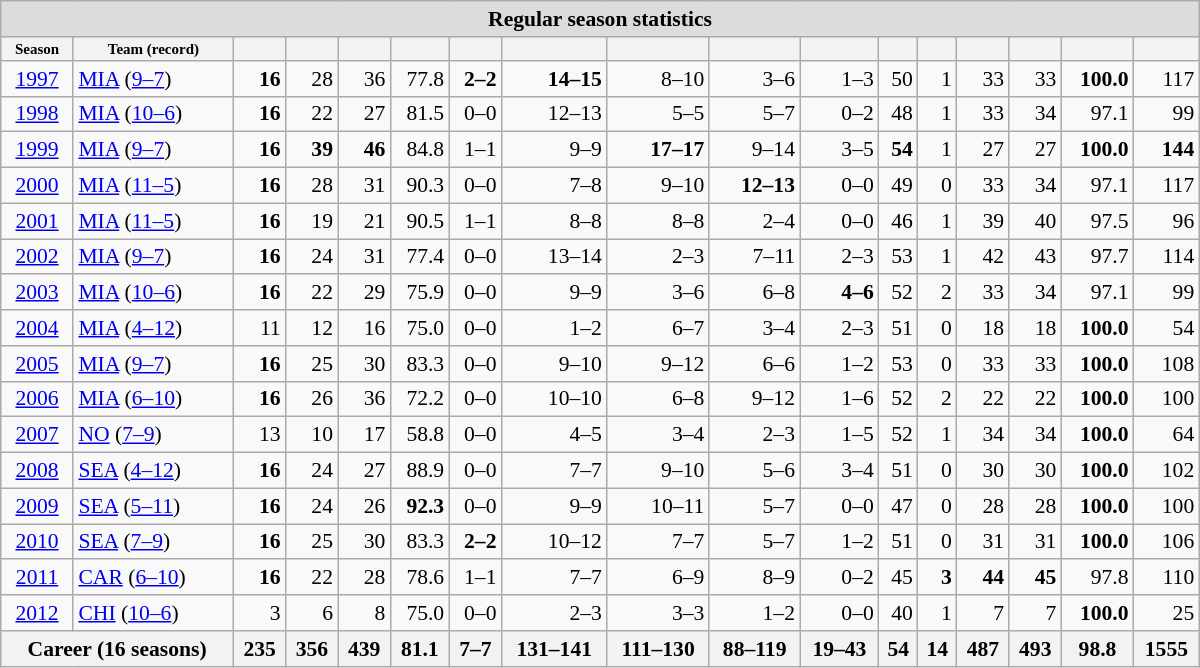<table class="wikitable collapsible collapsed" style="margin: auto; text-align:right; font-size:90%; width:800px;">
<tr>
<th style="background-color:#dcdcdc;" colspan="17">Regular season statistics</th>
</tr>
<tr style="font-size:x-small;">
<th>Season</th>
<th>Team (record)</th>
<th></th>
<th></th>
<th></th>
<th></th>
<th></th>
<th></th>
<th></th>
<th></th>
<th></th>
<th></th>
<th></th>
<th></th>
<th></th>
<th></th>
<th></th>
</tr>
<tr>
<td style="text-align:center;"><a href='#'>1997</a></td>
<td style="text-align:left;" nowrap="nowrap"><a href='#'>MIA</a> (<a href='#'>9–7</a>)</td>
<td><strong>16</strong></td>
<td>28</td>
<td>36</td>
<td>77.8</td>
<td><strong>2–2</strong></td>
<td><strong>14–15</strong></td>
<td>8–10</td>
<td>3–6</td>
<td>1–3</td>
<td>50</td>
<td>1</td>
<td>33</td>
<td>33</td>
<td><strong>100.0</strong></td>
<td>117</td>
</tr>
<tr>
<td style="text-align:center;"><a href='#'>1998</a></td>
<td style="text-align:left;" nowrap="nowrap"><a href='#'>MIA</a> (<a href='#'>10–6</a>)</td>
<td><strong>16</strong></td>
<td>22</td>
<td>27</td>
<td>81.5</td>
<td>0–0</td>
<td>12–13</td>
<td>5–5</td>
<td>5–7</td>
<td>0–2</td>
<td>48</td>
<td>1</td>
<td>33</td>
<td>34</td>
<td>97.1</td>
<td>99</td>
</tr>
<tr>
<td style="text-align:center;"><a href='#'>1999</a></td>
<td style="text-align:left;" nowrap="nowrap"><a href='#'>MIA</a> (<a href='#'>9–7</a>)</td>
<td><strong>16</strong></td>
<td><strong>39</strong></td>
<td><strong>46</strong></td>
<td>84.8</td>
<td>1–1</td>
<td>9–9</td>
<td><strong>17–17</strong></td>
<td>9–14</td>
<td>3–5</td>
<td><strong>54</strong></td>
<td>1</td>
<td>27</td>
<td>27</td>
<td><strong>100.0</strong></td>
<td><strong>144</strong></td>
</tr>
<tr>
<td style="text-align:center;"><a href='#'>2000</a></td>
<td style="text-align:left;" nowrap="nowrap"><a href='#'>MIA</a> (<a href='#'>11–5</a>)</td>
<td><strong>16</strong></td>
<td>28</td>
<td>31</td>
<td>90.3</td>
<td>0–0</td>
<td>7–8</td>
<td>9–10</td>
<td><strong>12–13</strong></td>
<td>0–0</td>
<td>49</td>
<td>0</td>
<td>33</td>
<td>34</td>
<td>97.1</td>
<td>117</td>
</tr>
<tr>
<td style="text-align:center;"><a href='#'>2001</a></td>
<td style="text-align:left;" nowrap="nowrap"><a href='#'>MIA</a> (<a href='#'>11–5</a>)</td>
<td><strong>16</strong></td>
<td>19</td>
<td>21</td>
<td>90.5</td>
<td>1–1</td>
<td>8–8</td>
<td>8–8</td>
<td>2–4</td>
<td>0–0</td>
<td>46</td>
<td>1</td>
<td>39</td>
<td>40</td>
<td>97.5</td>
<td>96</td>
</tr>
<tr>
<td style="text-align:center;"><a href='#'>2002</a></td>
<td style="text-align:left;" nowrap="nowrap"><a href='#'>MIA</a> (<a href='#'>9–7</a>)</td>
<td><strong>16</strong></td>
<td>24</td>
<td>31</td>
<td>77.4</td>
<td>0–0</td>
<td>13–14</td>
<td>2–3</td>
<td>7–11</td>
<td>2–3</td>
<td>53</td>
<td>1</td>
<td>42</td>
<td>43</td>
<td>97.7</td>
<td>114</td>
</tr>
<tr>
<td style="text-align:center;"><a href='#'>2003</a></td>
<td style="text-align:left;" nowrap="nowrap"><a href='#'>MIA</a> (<a href='#'>10–6</a>)</td>
<td><strong>16</strong></td>
<td>22</td>
<td>29</td>
<td>75.9</td>
<td>0–0</td>
<td>9–9</td>
<td>3–6</td>
<td>6–8</td>
<td><strong>4–6</strong></td>
<td>52</td>
<td>2</td>
<td>33</td>
<td>34</td>
<td>97.1</td>
<td>99</td>
</tr>
<tr>
<td style="text-align:center;"><a href='#'>2004</a></td>
<td style="text-align:left;" nowrap="nowrap"><a href='#'>MIA</a> (<a href='#'>4–12</a>)</td>
<td>11</td>
<td>12</td>
<td>16</td>
<td>75.0</td>
<td>0–0</td>
<td>1–2</td>
<td>6–7</td>
<td>3–4</td>
<td>2–3</td>
<td>51</td>
<td>0</td>
<td>18</td>
<td>18</td>
<td><strong>100.0</strong></td>
<td>54</td>
</tr>
<tr>
<td style="text-align:center;"><a href='#'>2005</a></td>
<td style="text-align:left;" nowrap="nowrap"><a href='#'>MIA</a> (<a href='#'>9–7</a>)</td>
<td><strong>16</strong></td>
<td>25</td>
<td>30</td>
<td>83.3</td>
<td>0–0</td>
<td>9–10</td>
<td>9–12</td>
<td>6–6</td>
<td>1–2</td>
<td>53</td>
<td>0</td>
<td>33</td>
<td>33</td>
<td><strong>100.0</strong></td>
<td>108</td>
</tr>
<tr>
<td style="text-align:center;"><a href='#'>2006</a></td>
<td style="text-align:left;" nowrap="nowrap"><a href='#'>MIA</a> (<a href='#'>6–10</a>)</td>
<td><strong>16</strong></td>
<td>26</td>
<td>36</td>
<td>72.2</td>
<td>0–0</td>
<td>10–10</td>
<td>6–8</td>
<td>9–12</td>
<td>1–6</td>
<td>52</td>
<td>2</td>
<td>22</td>
<td>22</td>
<td><strong>100.0</strong></td>
<td>100</td>
</tr>
<tr>
<td style="text-align:center;"><a href='#'>2007</a></td>
<td style="text-align:left;" nowrap="nowrap"><a href='#'>NO</a> (<a href='#'>7–9</a>)</td>
<td>13</td>
<td>10</td>
<td>17</td>
<td>58.8</td>
<td>0–0</td>
<td>4–5</td>
<td>3–4</td>
<td>2–3</td>
<td>1–5</td>
<td>52</td>
<td>1</td>
<td>34</td>
<td>34</td>
<td><strong>100.0</strong></td>
<td>64</td>
</tr>
<tr>
<td style="text-align:center;"><a href='#'>2008</a></td>
<td style="text-align:left;" nowrap="nowrap"><a href='#'>SEA</a> (<a href='#'>4–12</a>)</td>
<td><strong>16</strong></td>
<td>24</td>
<td>27</td>
<td>88.9</td>
<td>0–0</td>
<td>7–7</td>
<td>9–10</td>
<td>5–6</td>
<td>3–4</td>
<td>51</td>
<td>0</td>
<td>30</td>
<td>30</td>
<td><strong>100.0</strong></td>
<td>102</td>
</tr>
<tr>
<td style="text-align:center;"><a href='#'>2009</a></td>
<td style="text-align:left;" nowrap="nowrap"><a href='#'>SEA</a> (<a href='#'>5–11</a>)</td>
<td><strong>16</strong></td>
<td>24</td>
<td>26</td>
<td><strong>92.3</strong></td>
<td>0–0</td>
<td>9–9</td>
<td>10–11</td>
<td>5–7</td>
<td>0–0</td>
<td>47</td>
<td>0</td>
<td>28</td>
<td>28</td>
<td><strong>100.0</strong></td>
<td>100</td>
</tr>
<tr>
<td style="text-align:center;"><a href='#'>2010</a></td>
<td style="text-align:left;" nowrap="nowrap"><a href='#'>SEA</a> (<a href='#'>7–9</a>)</td>
<td><strong>16</strong></td>
<td>25</td>
<td>30</td>
<td>83.3</td>
<td><strong>2–2</strong></td>
<td>10–12</td>
<td>7–7</td>
<td>5–7</td>
<td>1–2</td>
<td>51</td>
<td>0</td>
<td>31</td>
<td>31</td>
<td><strong>100.0</strong></td>
<td>106</td>
</tr>
<tr>
<td style="text-align:center;"><a href='#'>2011</a></td>
<td style="text-align:left;" nowrap="nowrap"><a href='#'>CAR</a> (<a href='#'>6–10</a>)</td>
<td><strong>16</strong></td>
<td>22</td>
<td>28</td>
<td>78.6</td>
<td>1–1</td>
<td>7–7</td>
<td>6–9</td>
<td>8–9</td>
<td>0–2</td>
<td>45</td>
<td><strong>3</strong></td>
<td><strong>44</strong></td>
<td><strong>45</strong></td>
<td>97.8</td>
<td>110</td>
</tr>
<tr>
<td style="text-align:center;"><a href='#'>2012</a></td>
<td style="text-align:left;" nowrap="nowrap"><a href='#'>CHI</a> (<a href='#'>10–6</a>)</td>
<td>3</td>
<td>6</td>
<td>8</td>
<td>75.0</td>
<td>0–0</td>
<td>2–3</td>
<td>3–3</td>
<td>1–2</td>
<td>0–0</td>
<td>40</td>
<td>1</td>
<td>7</td>
<td>7</td>
<td><strong>100.0</strong></td>
<td>25</td>
</tr>
<tr>
<th colspan="2">Career (16 seasons)</th>
<th>235</th>
<th>356</th>
<th>439</th>
<th>81.1</th>
<th>7–7</th>
<th>131–141</th>
<th>111–130</th>
<th>88–119</th>
<th>19–43</th>
<th>54</th>
<th>14</th>
<th>487</th>
<th>493</th>
<th>98.8</th>
<th>1555</th>
</tr>
</table>
